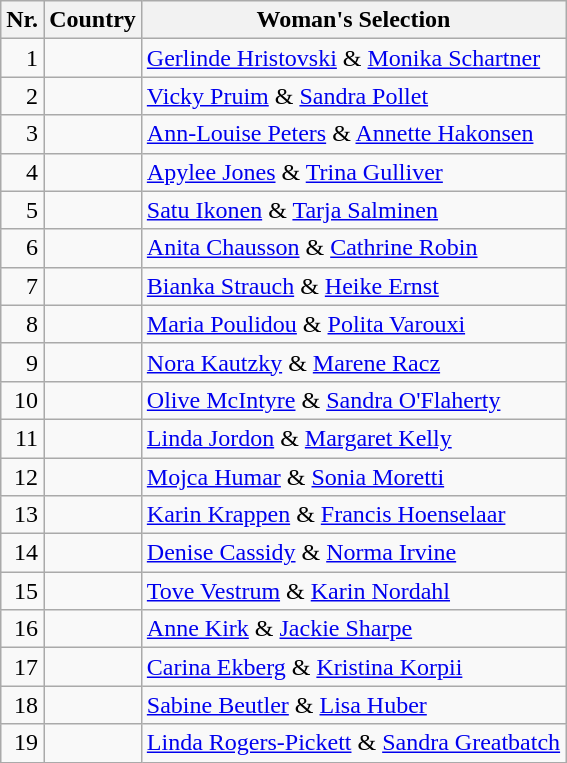<table class="wikitable">
<tr>
<th>Nr.</th>
<th>Country</th>
<th>Woman's Selection</th>
</tr>
<tr>
<td align=right>1</td>
<td></td>
<td><a href='#'>Gerlinde Hristovski</a> & <a href='#'>Monika Schartner</a></td>
</tr>
<tr>
<td align=right>2</td>
<td></td>
<td><a href='#'>Vicky Pruim</a> & <a href='#'>Sandra Pollet</a></td>
</tr>
<tr>
<td align=right>3</td>
<td></td>
<td><a href='#'>Ann-Louise Peters</a> & <a href='#'>Annette Hakonsen</a></td>
</tr>
<tr>
<td align=right>4</td>
<td></td>
<td><a href='#'>Apylee Jones</a> & <a href='#'>Trina Gulliver</a></td>
</tr>
<tr>
<td align=right>5</td>
<td></td>
<td><a href='#'>Satu Ikonen</a> & <a href='#'>Tarja Salminen</a></td>
</tr>
<tr>
<td align=right>6</td>
<td></td>
<td><a href='#'>Anita Chausson</a> & <a href='#'>Cathrine Robin</a></td>
</tr>
<tr>
<td align=right>7</td>
<td></td>
<td><a href='#'>Bianka Strauch</a> & <a href='#'>Heike Ernst</a></td>
</tr>
<tr>
<td align=right>8</td>
<td></td>
<td><a href='#'>Maria Poulidou</a> & <a href='#'>Polita Varouxi</a></td>
</tr>
<tr>
<td align=right>9</td>
<td></td>
<td><a href='#'>Nora Kautzky</a> & <a href='#'>Marene Racz</a></td>
</tr>
<tr>
<td align=right>10</td>
<td></td>
<td><a href='#'>Olive McIntyre</a> & <a href='#'>Sandra O'Flaherty</a></td>
</tr>
<tr>
<td align=right>11</td>
<td></td>
<td><a href='#'>Linda Jordon</a> & <a href='#'>Margaret Kelly</a></td>
</tr>
<tr>
<td align=right>12</td>
<td></td>
<td><a href='#'>Mojca Humar</a> & <a href='#'>Sonia Moretti</a></td>
</tr>
<tr>
<td align=right>13</td>
<td></td>
<td><a href='#'>Karin Krappen</a> & <a href='#'>Francis Hoenselaar</a></td>
</tr>
<tr>
<td align=right>14</td>
<td></td>
<td><a href='#'>Denise Cassidy</a> & <a href='#'>Norma Irvine</a></td>
</tr>
<tr>
<td align=right>15</td>
<td></td>
<td><a href='#'>Tove Vestrum</a> & <a href='#'>Karin Nordahl</a></td>
</tr>
<tr>
<td align=right>16</td>
<td></td>
<td><a href='#'>Anne Kirk</a> & <a href='#'>Jackie Sharpe</a></td>
</tr>
<tr>
<td align=right>17</td>
<td></td>
<td><a href='#'>Carina Ekberg</a> & <a href='#'>Kristina Korpii</a></td>
</tr>
<tr>
<td align=right>18</td>
<td></td>
<td><a href='#'>Sabine Beutler</a> & <a href='#'>Lisa Huber</a></td>
</tr>
<tr>
<td align=right>19</td>
<td></td>
<td><a href='#'>Linda Rogers-Pickett</a> & <a href='#'>Sandra Greatbatch</a></td>
</tr>
</table>
